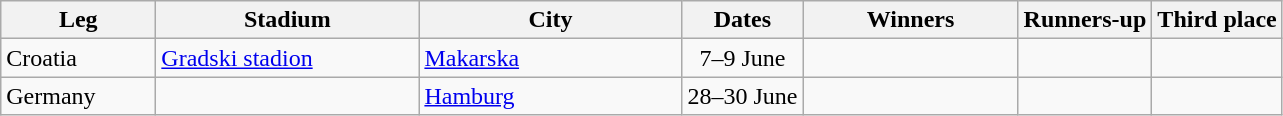<table class="wikitable sortable">
<tr>
<th style="width:6em;">Leg</th>
<th style="width:10.5em;">Stadium</th>
<th style="width:10.5em;">City</th>
<th>Dates</th>
<th style="width:8.5em;">Winners</th>
<th>Runners-up</th>
<th>Third place</th>
</tr>
<tr>
<td>Croatia</td>
<td><a href='#'>Gradski stadion</a></td>
<td><a href='#'>Makarska</a></td>
<td align="center">7–9 June</td>
<td></td>
<td></td>
<td></td>
</tr>
<tr>
<td>Germany</td>
<td></td>
<td><a href='#'>Hamburg</a></td>
<td align="center">28–30 June</td>
<td></td>
<td></td>
<td></td>
</tr>
</table>
